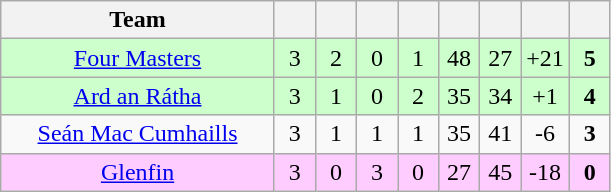<table class="wikitable" style="text-align:center">
<tr>
<th style="width:175px;">Team</th>
<th width="20"></th>
<th width="20"></th>
<th width="20"></th>
<th width="20"></th>
<th width="20"></th>
<th width="20"></th>
<th width="20"></th>
<th width="20"></th>
</tr>
<tr style="background:#cfc;">
<td><a href='#'>Four Masters</a></td>
<td>3</td>
<td>2</td>
<td>0</td>
<td>1</td>
<td>48</td>
<td>27</td>
<td>+21</td>
<td><strong>5</strong></td>
</tr>
<tr style="background:#cfc;">
<td><a href='#'>Ard an Rátha</a></td>
<td>3</td>
<td>1</td>
<td>0</td>
<td>2</td>
<td>35</td>
<td>34</td>
<td>+1</td>
<td><strong>4</strong></td>
</tr>
<tr>
<td><a href='#'>Seán Mac Cumhaills</a></td>
<td>3</td>
<td>1</td>
<td>1</td>
<td>1</td>
<td>35</td>
<td>41</td>
<td>-6</td>
<td><strong>3</strong></td>
</tr>
<tr style="background:#fcf;">
<td><a href='#'>Glenfin</a></td>
<td>3</td>
<td>0</td>
<td>3</td>
<td>0</td>
<td>27</td>
<td>45</td>
<td>-18</td>
<td><strong>0</strong></td>
</tr>
</table>
